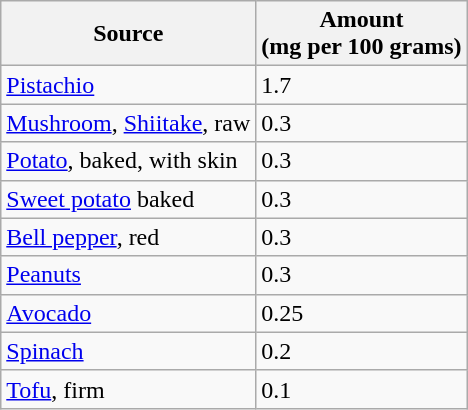<table class="wikitable">
<tr>
<th>Source</th>
<th>Amount<br> (mg per 100 grams)</th>
</tr>
<tr>
<td><a href='#'>Pistachio</a></td>
<td>1.7</td>
</tr>
<tr>
<td><a href='#'>Mushroom</a>, <a href='#'>Shiitake</a>, raw</td>
<td>0.3</td>
</tr>
<tr>
<td><a href='#'>Potato</a>, baked, with skin</td>
<td>0.3</td>
</tr>
<tr>
<td><a href='#'>Sweet potato</a> baked</td>
<td>0.3</td>
</tr>
<tr>
<td><a href='#'>Bell pepper</a>, red</td>
<td>0.3</td>
</tr>
<tr>
<td><a href='#'>Peanuts</a></td>
<td>0.3</td>
</tr>
<tr>
<td><a href='#'>Avocado</a></td>
<td>0.25</td>
</tr>
<tr>
<td><a href='#'>Spinach</a></td>
<td>0.2</td>
</tr>
<tr>
<td><a href='#'>Tofu</a>, firm</td>
<td>0.1</td>
</tr>
</table>
